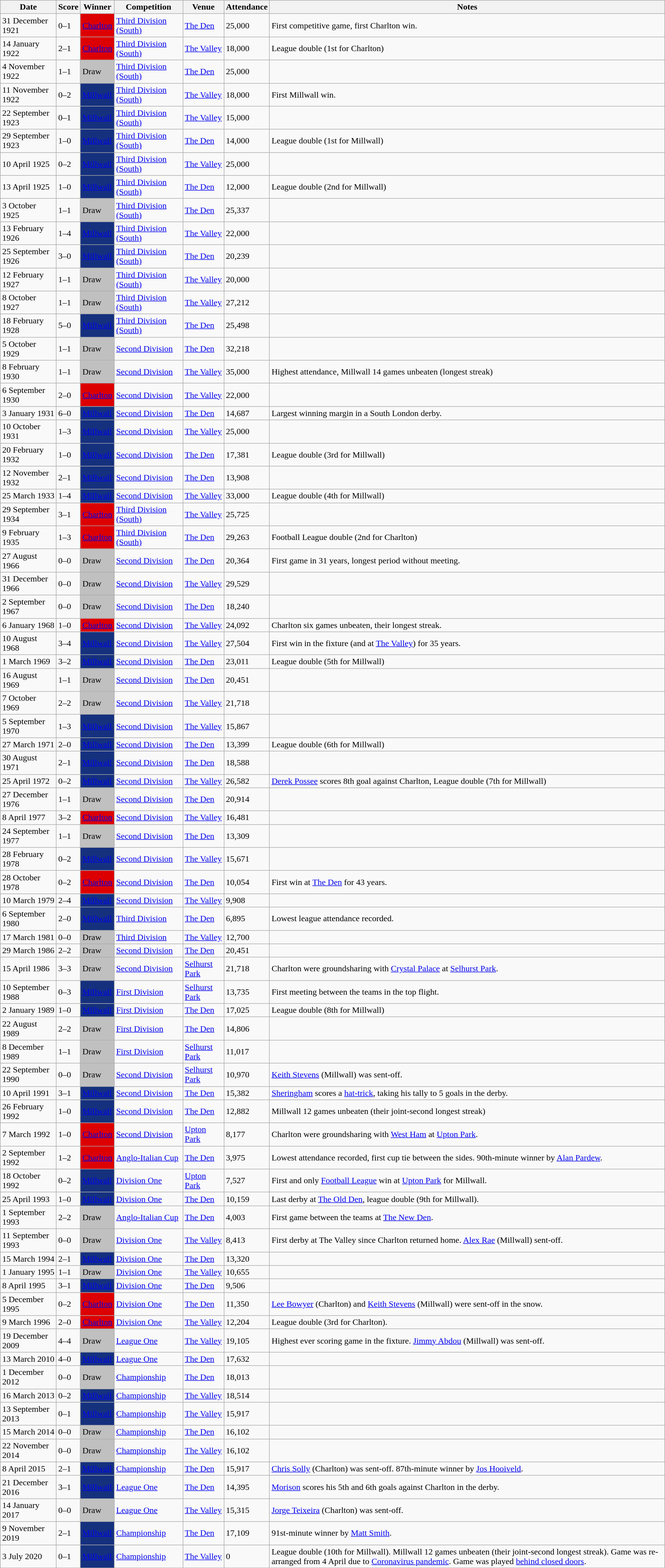<table class="wikitable sortable">
<tr>
<th>Date</th>
<th>Score</th>
<th>Winner</th>
<th>Competition</th>
<th>Venue</th>
<th>Attendance</th>
<th class="unsortable">Notes</th>
</tr>
<tr>
<td>31 December 1921</td>
<td>0–1</td>
<td style="background:#DD0000"><a href='#'><span>Charlton</span></a></td>
<td><a href='#'>Third Division (South)</a></td>
<td><a href='#'>The Den</a></td>
<td>25,000</td>
<td>First competitive game, first Charlton win.</td>
</tr>
<tr>
<td>14 January 1922</td>
<td>2–1</td>
<td style="background:#DD0000"><a href='#'><span>Charlton</span></a></td>
<td><a href='#'>Third Division (South)</a></td>
<td><a href='#'>The Valley</a></td>
<td>18,000</td>
<td>League double (1st for Charlton)</td>
</tr>
<tr>
<td>4 November 1922</td>
<td>1–1</td>
<td style="background:silver">Draw</td>
<td><a href='#'>Third Division (South)</a></td>
<td><a href='#'>The Den</a></td>
<td>25,000</td>
<td></td>
</tr>
<tr>
<td>11 November 1922</td>
<td>0–2</td>
<td style="background:#15317E"><a href='#'><span>Millwall</span></a></td>
<td><a href='#'>Third Division (South)</a></td>
<td><a href='#'>The Valley</a></td>
<td>18,000</td>
<td>First Millwall win.</td>
</tr>
<tr>
<td>22 September 1923</td>
<td>0–1</td>
<td style="background:#15317E"><a href='#'><span>Millwall</span></a></td>
<td><a href='#'>Third Division (South)</a></td>
<td><a href='#'>The Valley</a></td>
<td>15,000</td>
<td></td>
</tr>
<tr>
<td>29 September 1923</td>
<td>1–0</td>
<td style="background:#15317E"><a href='#'><span>Millwall</span></a></td>
<td><a href='#'>Third Division (South)</a></td>
<td><a href='#'>The Den</a></td>
<td>14,000</td>
<td>League double (1st for Millwall)</td>
</tr>
<tr>
<td>10 April 1925</td>
<td>0–2</td>
<td style="background:#15317E"><a href='#'><span>Millwall</span></a></td>
<td><a href='#'>Third Division (South)</a></td>
<td><a href='#'>The Valley</a></td>
<td>25,000</td>
<td></td>
</tr>
<tr>
<td>13 April 1925</td>
<td>1–0</td>
<td style="background:#15317E"><a href='#'><span>Millwall</span></a></td>
<td><a href='#'>Third Division (South)</a></td>
<td><a href='#'>The Den</a></td>
<td>12,000</td>
<td>League double (2nd for Millwall)</td>
</tr>
<tr>
<td>3 October 1925</td>
<td>1–1</td>
<td style="background:silver">Draw</td>
<td><a href='#'>Third Division (South)</a></td>
<td><a href='#'>The Den</a></td>
<td>25,337</td>
<td></td>
</tr>
<tr>
<td>13 February 1926</td>
<td>1–4</td>
<td style="background:#15317E"><a href='#'><span>Millwall</span></a></td>
<td><a href='#'>Third Division (South)</a></td>
<td><a href='#'>The Valley</a></td>
<td>22,000</td>
<td></td>
</tr>
<tr>
<td>25 September 1926</td>
<td>3–0</td>
<td style="background:#15317E"><a href='#'><span>Millwall</span></a></td>
<td><a href='#'>Third Division (South)</a></td>
<td><a href='#'>The Den</a></td>
<td>20,239</td>
<td></td>
</tr>
<tr>
<td>12 February 1927</td>
<td>1–1</td>
<td style="background:silver">Draw</td>
<td><a href='#'>Third Division (South)</a></td>
<td><a href='#'>The Valley</a></td>
<td>20,000</td>
<td></td>
</tr>
<tr>
<td>8 October 1927</td>
<td>1–1</td>
<td style="background:silver">Draw</td>
<td><a href='#'>Third Division (South)</a></td>
<td><a href='#'>The Valley</a></td>
<td>27,212</td>
<td></td>
</tr>
<tr>
<td>18 February 1928</td>
<td>5–0</td>
<td style="background:#15317E"><a href='#'><span>Millwall</span></a></td>
<td><a href='#'>Third Division (South)</a></td>
<td><a href='#'>The Den</a></td>
<td>25,498</td>
<td></td>
</tr>
<tr>
<td>5 October 1929</td>
<td>1–1</td>
<td style="background:silver">Draw</td>
<td><a href='#'>Second Division</a></td>
<td><a href='#'>The Den</a></td>
<td>32,218</td>
<td></td>
</tr>
<tr>
<td>8 February 1930</td>
<td>1–1</td>
<td style="background:silver">Draw</td>
<td><a href='#'>Second Division</a></td>
<td><a href='#'>The Valley</a></td>
<td>35,000</td>
<td>Highest attendance, Millwall 14 games unbeaten (longest streak)</td>
</tr>
<tr>
<td>6 September 1930</td>
<td>2–0</td>
<td style="background:#DD0000"><a href='#'><span>Charlton</span></a></td>
<td><a href='#'>Second Division</a></td>
<td><a href='#'>The Valley</a></td>
<td>22,000</td>
<td></td>
</tr>
<tr>
<td>3 January 1931</td>
<td>6–0</td>
<td style="background:#15317E"><a href='#'><span>Millwall</span></a></td>
<td><a href='#'>Second Division</a></td>
<td><a href='#'>The Den</a></td>
<td>14,687</td>
<td>Largest winning margin in a South London derby.</td>
</tr>
<tr>
<td>10 October 1931</td>
<td>1–3</td>
<td style="background:#15317E"><a href='#'><span>Millwall</span></a></td>
<td><a href='#'>Second Division</a></td>
<td><a href='#'>The Valley</a></td>
<td>25,000</td>
<td></td>
</tr>
<tr>
<td>20 February 1932</td>
<td>1–0</td>
<td style="background:#15317E"><a href='#'><span>Millwall</span></a></td>
<td><a href='#'>Second Division</a></td>
<td><a href='#'>The Den</a></td>
<td>17,381</td>
<td>League double (3rd for Millwall)</td>
</tr>
<tr>
<td>12 November 1932</td>
<td>2–1</td>
<td style="background:#15317E"><a href='#'><span>Millwall</span></a></td>
<td><a href='#'>Second Division</a></td>
<td><a href='#'>The Den</a></td>
<td>13,908</td>
<td></td>
</tr>
<tr>
<td>25 March 1933</td>
<td>1–4</td>
<td style="background:#15317E"><a href='#'><span>Millwall</span></a></td>
<td><a href='#'>Second Division</a></td>
<td><a href='#'>The Valley</a></td>
<td>33,000</td>
<td>League double (4th for Millwall)</td>
</tr>
<tr>
<td>29 September 1934</td>
<td>3–1</td>
<td style="background:#DD0000"><a href='#'><span>Charlton</span></a></td>
<td><a href='#'>Third Division (South)</a></td>
<td><a href='#'>The Valley</a></td>
<td>25,725</td>
<td></td>
</tr>
<tr>
<td>9 February 1935</td>
<td>1–3</td>
<td style="background:#DD0000"><a href='#'><span>Charlton</span></a></td>
<td><a href='#'>Third Division (South)</a></td>
<td><a href='#'>The Den</a></td>
<td>29,263</td>
<td>Football League double (2nd for Charlton)</td>
</tr>
<tr>
<td>27 August 1966</td>
<td>0–0</td>
<td style="background:silver">Draw</td>
<td><a href='#'>Second Division</a></td>
<td><a href='#'>The Den</a></td>
<td>20,364</td>
<td>First game in 31 years, longest period without meeting.</td>
</tr>
<tr>
<td>31 December 1966</td>
<td>0–0</td>
<td style="background:silver">Draw</td>
<td><a href='#'>Second Division</a></td>
<td><a href='#'>The Valley</a></td>
<td>29,529</td>
<td></td>
</tr>
<tr>
<td>2 September 1967</td>
<td>0–0</td>
<td style="background:silver">Draw</td>
<td><a href='#'>Second Division</a></td>
<td><a href='#'>The Den</a></td>
<td>18,240</td>
<td></td>
</tr>
<tr>
<td>6 January 1968</td>
<td>1–0</td>
<td style="background:#DD0000"><a href='#'><span>Charlton</span></a></td>
<td><a href='#'>Second Division</a></td>
<td><a href='#'>The Valley</a></td>
<td>24,092</td>
<td>Charlton six games unbeaten, their longest streak.</td>
</tr>
<tr>
<td>10 August 1968</td>
<td>3–4</td>
<td style="background:#15317E"><a href='#'><span>Millwall</span></a></td>
<td><a href='#'>Second Division</a></td>
<td><a href='#'>The Valley</a></td>
<td>27,504</td>
<td>First win in the fixture (and at <a href='#'>The Valley</a>) for 35 years.</td>
</tr>
<tr>
<td>1 March 1969</td>
<td>3–2</td>
<td style="background:#15317E"><a href='#'><span>Millwall</span></a></td>
<td><a href='#'>Second Division</a></td>
<td><a href='#'>The Den</a></td>
<td>23,011</td>
<td>League double (5th for Millwall)</td>
</tr>
<tr>
<td>16 August 1969</td>
<td>1–1</td>
<td style="background:silver">Draw</td>
<td><a href='#'>Second Division</a></td>
<td><a href='#'>The Den</a></td>
<td>20,451</td>
<td></td>
</tr>
<tr>
<td>7 October 1969</td>
<td>2–2</td>
<td style="background:silver">Draw</td>
<td><a href='#'>Second Division</a></td>
<td><a href='#'>The Valley</a></td>
<td>21,718</td>
<td></td>
</tr>
<tr>
<td>5 September 1970</td>
<td>1–3</td>
<td style="background:#15317E"><a href='#'><span>Millwall</span></a></td>
<td><a href='#'>Second Division</a></td>
<td><a href='#'>The Valley</a></td>
<td>15,867</td>
<td></td>
</tr>
<tr>
<td>27 March 1971</td>
<td>2–0</td>
<td style="background:#15317E"><a href='#'><span>Millwall</span></a></td>
<td><a href='#'>Second Division</a></td>
<td><a href='#'>The Den</a></td>
<td>13,399</td>
<td>League double (6th for Millwall)</td>
</tr>
<tr>
<td>30 August 1971</td>
<td>2–1</td>
<td style="background:#15317E"><a href='#'><span>Millwall</span></a></td>
<td><a href='#'>Second Division</a></td>
<td><a href='#'>The Den</a></td>
<td>18,588</td>
<td></td>
</tr>
<tr>
<td>25 April 1972</td>
<td>0–2</td>
<td style="background:#15317E"><a href='#'><span>Millwall</span></a></td>
<td><a href='#'>Second Division</a></td>
<td><a href='#'>The Valley</a></td>
<td>26,582</td>
<td><a href='#'>Derek Possee</a> scores 8th goal against Charlton, League double (7th for Millwall)</td>
</tr>
<tr>
<td>27 December 1976</td>
<td>1–1</td>
<td style="background:silver">Draw</td>
<td><a href='#'>Second Division</a></td>
<td><a href='#'>The Den</a></td>
<td>20,914</td>
<td></td>
</tr>
<tr>
<td>8 April 1977</td>
<td>3–2</td>
<td style="background:#DD0000"><a href='#'><span>Charlton</span></a></td>
<td><a href='#'>Second Division</a></td>
<td><a href='#'>The Valley</a></td>
<td>16,481</td>
<td></td>
</tr>
<tr>
<td>24 September 1977</td>
<td>1–1</td>
<td style="background:silver">Draw</td>
<td><a href='#'>Second Division</a></td>
<td><a href='#'>The Den</a></td>
<td>13,309</td>
<td></td>
</tr>
<tr>
<td>28 February 1978</td>
<td>0–2</td>
<td style="background:#15317E"><a href='#'><span>Millwall</span></a></td>
<td><a href='#'>Second Division</a></td>
<td><a href='#'>The Valley</a></td>
<td>15,671</td>
<td></td>
</tr>
<tr>
<td>28 October 1978</td>
<td>0–2</td>
<td style="background:#DD0000"><a href='#'><span>Charlton</span></a></td>
<td><a href='#'>Second Division</a></td>
<td><a href='#'>The Den</a></td>
<td>10,054</td>
<td>First win at <a href='#'>The Den</a> for 43 years.</td>
</tr>
<tr>
<td>10 March 1979</td>
<td>2–4</td>
<td style="background:#15317E"><a href='#'><span>Millwall</span></a></td>
<td><a href='#'>Second Division</a></td>
<td><a href='#'>The Valley</a></td>
<td>9,908</td>
<td></td>
</tr>
<tr>
<td>6 September 1980</td>
<td>2–0</td>
<td style="background:#15317E"><a href='#'><span>Millwall</span></a></td>
<td><a href='#'>Third Division</a></td>
<td><a href='#'>The Den</a></td>
<td>6,895</td>
<td>Lowest league attendance recorded.</td>
</tr>
<tr>
<td>17 March 1981</td>
<td>0–0</td>
<td style="background:silver">Draw</td>
<td><a href='#'>Third Division</a></td>
<td><a href='#'>The Valley</a></td>
<td>12,700</td>
<td></td>
</tr>
<tr>
<td>29 March 1986</td>
<td>2–2</td>
<td style="background:silver">Draw</td>
<td><a href='#'>Second Division</a></td>
<td><a href='#'>The Den</a></td>
<td>20,451</td>
<td></td>
</tr>
<tr>
<td>15 April 1986</td>
<td>3–3</td>
<td style="background:silver">Draw</td>
<td><a href='#'>Second Division</a></td>
<td><a href='#'>Selhurst Park</a></td>
<td>21,718</td>
<td>Charlton were groundsharing with <a href='#'>Crystal Palace</a> at <a href='#'>Selhurst Park</a>.</td>
</tr>
<tr>
<td>10 September 1988</td>
<td>0–3</td>
<td style="background:#15317E"><a href='#'><span>Millwall</span></a></td>
<td><a href='#'>First Division</a></td>
<td><a href='#'>Selhurst Park</a></td>
<td>13,735</td>
<td>First meeting between the teams in the top flight.</td>
</tr>
<tr>
<td>2 January 1989</td>
<td>1–0</td>
<td style="background:#15317E"><a href='#'><span>Millwall</span></a></td>
<td><a href='#'>First Division</a></td>
<td><a href='#'>The Den</a></td>
<td>17,025</td>
<td>League double (8th for Millwall)</td>
</tr>
<tr>
<td>22 August 1989</td>
<td>2–2</td>
<td style="background:silver">Draw</td>
<td><a href='#'>First Division</a></td>
<td><a href='#'>The Den</a></td>
<td>14,806</td>
<td></td>
</tr>
<tr>
<td>8 December 1989</td>
<td>1–1</td>
<td style="background:silver">Draw</td>
<td><a href='#'>First Division</a></td>
<td><a href='#'>Selhurst Park</a></td>
<td>11,017</td>
<td></td>
</tr>
<tr>
<td>22 September 1990</td>
<td>0–0</td>
<td style="background:silver">Draw</td>
<td><a href='#'>Second Division</a></td>
<td><a href='#'>Selhurst Park</a></td>
<td>10,970</td>
<td><a href='#'>Keith Stevens</a> (Millwall) was sent-off.</td>
</tr>
<tr>
<td>10 April 1991</td>
<td>3–1</td>
<td style="background:#15317E"><a href='#'><span>Millwall</span></a></td>
<td><a href='#'>Second Division</a></td>
<td><a href='#'>The Den</a></td>
<td>15,382</td>
<td><a href='#'>Sheringham</a> scores a <a href='#'>hat-trick</a>, taking his tally to 5 goals in the derby.</td>
</tr>
<tr>
<td>26 February 1992</td>
<td>1–0</td>
<td style="background:#15317E"><a href='#'><span>Millwall</span></a></td>
<td><a href='#'>Second Division</a></td>
<td><a href='#'>The Den</a></td>
<td>12,882</td>
<td>Millwall 12 games unbeaten (their joint-second longest streak)</td>
</tr>
<tr>
<td>7 March 1992</td>
<td>1–0</td>
<td style="background:#DD0000"><a href='#'><span>Charlton</span></a></td>
<td><a href='#'>Second Division</a></td>
<td><a href='#'>Upton Park</a></td>
<td>8,177</td>
<td>Charlton were groundsharing with <a href='#'>West Ham</a> at <a href='#'>Upton Park</a>.</td>
</tr>
<tr>
<td>2 September 1992</td>
<td>1–2</td>
<td style="background:#DD0000"><a href='#'><span>Charlton</span></a></td>
<td><a href='#'>Anglo-Italian Cup</a></td>
<td><a href='#'>The Den</a></td>
<td>3,975</td>
<td>Lowest attendance recorded, first cup tie between the sides. 90th-minute winner by <a href='#'>Alan Pardew</a>.</td>
</tr>
<tr>
<td>18 October 1992</td>
<td>0–2</td>
<td style="background:#15317E"><a href='#'><span>Millwall</span></a></td>
<td><a href='#'>Division One</a></td>
<td><a href='#'>Upton Park</a></td>
<td>7,527</td>
<td>First and only <a href='#'>Football League</a> win at <a href='#'>Upton Park</a> for Millwall.</td>
</tr>
<tr>
<td>25 April 1993</td>
<td>1–0</td>
<td style="background:#15317E"><a href='#'><span>Millwall</span></a></td>
<td><a href='#'>Division One</a></td>
<td><a href='#'>The Den</a></td>
<td>10,159</td>
<td>Last derby at <a href='#'>The Old Den</a>, league double (9th for Millwall).</td>
</tr>
<tr>
<td>1 September 1993</td>
<td>2–2</td>
<td style="background:silver">Draw</td>
<td><a href='#'>Anglo-Italian Cup</a></td>
<td><a href='#'>The Den</a></td>
<td>4,003</td>
<td>First game between the teams at <a href='#'>The New Den</a>.</td>
</tr>
<tr>
<td>11 September 1993</td>
<td>0–0</td>
<td style="background:silver">Draw</td>
<td><a href='#'>Division One</a></td>
<td><a href='#'>The Valley</a></td>
<td>8,413</td>
<td>First derby at The Valley since Charlton returned home. <a href='#'>Alex Rae</a> (Millwall) sent-off.</td>
</tr>
<tr>
<td>15 March 1994</td>
<td>2–1</td>
<td style="background:#15317E"><a href='#'><span>Millwall</span></a></td>
<td><a href='#'>Division One</a></td>
<td><a href='#'>The Den</a></td>
<td>13,320</td>
<td></td>
</tr>
<tr>
<td>1 January 1995</td>
<td>1–1</td>
<td style="background:silver">Draw</td>
<td><a href='#'>Division One</a></td>
<td><a href='#'>The Valley</a></td>
<td>10,655</td>
<td></td>
</tr>
<tr>
<td>8 April 1995</td>
<td>3–1</td>
<td style="background:#15317E"><a href='#'><span>Millwall</span></a></td>
<td><a href='#'>Division One</a></td>
<td><a href='#'>The Den</a></td>
<td>9,506</td>
<td></td>
</tr>
<tr>
<td>5 December 1995</td>
<td>0–2</td>
<td style="background:#DD0000"><a href='#'><span>Charlton</span></a></td>
<td><a href='#'>Division One</a></td>
<td><a href='#'>The Den</a></td>
<td>11,350</td>
<td><a href='#'>Lee Bowyer</a> (Charlton) and <a href='#'>Keith Stevens</a> (Millwall) were sent-off in the snow.</td>
</tr>
<tr>
<td>9 March 1996</td>
<td>2–0</td>
<td style="background:#DD0000"><a href='#'><span>Charlton</span></a></td>
<td><a href='#'>Division One</a></td>
<td><a href='#'>The Valley</a></td>
<td>12,204</td>
<td>League double (3rd for Charlton).</td>
</tr>
<tr>
<td>19 December 2009</td>
<td>4–4</td>
<td style="background:silver">Draw</td>
<td><a href='#'>League One</a></td>
<td><a href='#'>The Valley</a></td>
<td>19,105</td>
<td>Highest ever scoring game in the fixture. <a href='#'>Jimmy Abdou</a> (Millwall) was sent-off.</td>
</tr>
<tr>
<td>13 March 2010</td>
<td>4–0</td>
<td style="background:#15317E"><a href='#'><span>Millwall</span></a></td>
<td><a href='#'>League One</a></td>
<td><a href='#'>The Den</a></td>
<td>17,632</td>
<td></td>
</tr>
<tr>
<td>1 December 2012</td>
<td>0–0</td>
<td style="background:silver">Draw</td>
<td><a href='#'>Championship</a></td>
<td><a href='#'>The Den</a></td>
<td>18,013</td>
<td></td>
</tr>
<tr>
<td>16 March 2013</td>
<td>0–2</td>
<td style="background:#15317E"><a href='#'><span>Millwall</span></a></td>
<td><a href='#'>Championship</a></td>
<td><a href='#'>The Valley</a></td>
<td>18,514</td>
<td></td>
</tr>
<tr>
<td>13 September 2013</td>
<td>0–1</td>
<td style="background:#15317E"><a href='#'><span>Millwall</span></a></td>
<td><a href='#'>Championship</a></td>
<td><a href='#'>The Valley</a></td>
<td>15,917</td>
<td></td>
</tr>
<tr>
<td>15 March 2014</td>
<td>0–0</td>
<td style="background:silver">Draw</td>
<td><a href='#'>Championship</a></td>
<td><a href='#'>The Den</a></td>
<td>16,102</td>
<td></td>
</tr>
<tr>
<td>22 November 2014</td>
<td>0–0</td>
<td style="background:silver">Draw</td>
<td><a href='#'>Championship</a></td>
<td><a href='#'>The Valley</a></td>
<td>16,102</td>
<td></td>
</tr>
<tr>
<td>8 April 2015</td>
<td>2–1</td>
<td style="background:#15317E"><a href='#'><span>Millwall</span></a></td>
<td><a href='#'>Championship</a></td>
<td><a href='#'>The Den</a></td>
<td>15,917</td>
<td><a href='#'>Chris Solly</a> (Charlton) was sent-off. 87th-minute winner by <a href='#'>Jos Hooiveld</a>.</td>
</tr>
<tr>
<td>21 December 2016</td>
<td>3–1</td>
<td style="background:#15317E"><a href='#'><span>Millwall</span></a></td>
<td><a href='#'>League One</a></td>
<td><a href='#'>The Den</a></td>
<td>14,395</td>
<td><a href='#'>Morison</a> scores his 5th and 6th goals against Charlton in the derby.</td>
</tr>
<tr>
<td>14 January 2017</td>
<td>0–0</td>
<td style="background:silver">Draw</td>
<td><a href='#'>League One</a></td>
<td><a href='#'>The Valley</a></td>
<td>15,315</td>
<td><a href='#'>Jorge Teixeira</a> (Charlton) was sent-off.</td>
</tr>
<tr>
<td>9 November 2019</td>
<td>2–1</td>
<td style="background:#15317E"><a href='#'><span>Millwall</span></a></td>
<td><a href='#'>Championship</a></td>
<td><a href='#'>The Den</a></td>
<td>17,109</td>
<td>91st-minute winner by <a href='#'>Matt Smith</a>.</td>
</tr>
<tr>
<td>3 July 2020</td>
<td>0–1</td>
<td style="background:#15317E"><a href='#'><span>Millwall</span></a></td>
<td><a href='#'>Championship</a></td>
<td><a href='#'>The Valley</a></td>
<td>0</td>
<td>League double (10th for Millwall). Millwall 12 games unbeaten (their joint-second longest streak). Game was re-arranged from 4 April due to <a href='#'>Coronavirus pandemic</a>. Game was played <a href='#'>behind closed doors</a>.</td>
</tr>
</table>
